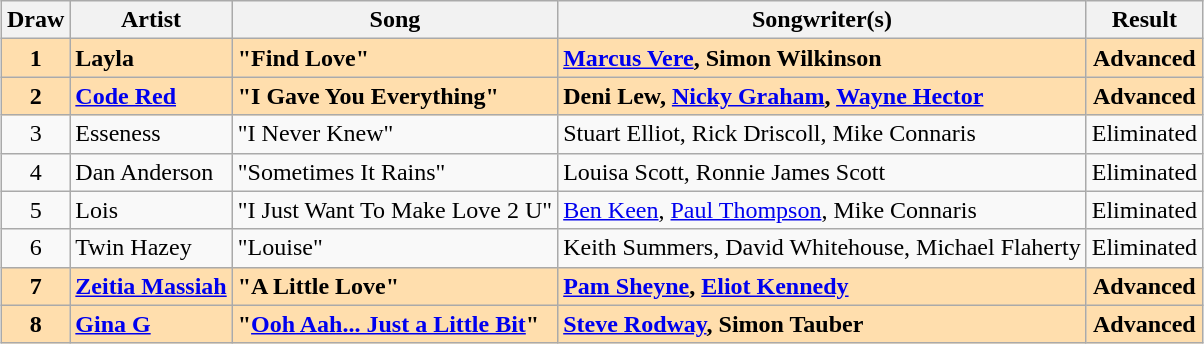<table class="sortable wikitable" style="margin: 1em auto 1em auto; text-align:center;">
<tr>
<th scope="col">Draw</th>
<th scope="col">Artist</th>
<th scope="col">Song</th>
<th scope="col">Songwriter(s)</th>
<th scope="col">Result</th>
</tr>
<tr style="font-weight:bold; background:#FFDEAD;">
<td>1</td>
<td style="text-align:left;">Layla</td>
<td style="text-align:left;">"Find Love"</td>
<td style="text-align:left;"><a href='#'>Marcus Vere</a>, Simon Wilkinson</td>
<td>Advanced</td>
</tr>
<tr style="font-weight:bold; background:#FFDEAD;">
<td>2</td>
<td style="text-align:left;"><a href='#'>Code Red</a></td>
<td style="text-align:left;">"I Gave You Everything"</td>
<td style="text-align:left;">Deni Lew, <a href='#'>Nicky Graham</a>, <a href='#'>Wayne Hector</a></td>
<td>Advanced</td>
</tr>
<tr>
<td>3</td>
<td style="text-align:left;">Esseness</td>
<td style="text-align:left;">"I Never Knew"</td>
<td style="text-align:left;">Stuart Elliot, Rick Driscoll, Mike Connaris</td>
<td>Eliminated</td>
</tr>
<tr>
<td>4</td>
<td style="text-align:left;">Dan Anderson</td>
<td style="text-align:left;">"Sometimes It Rains"</td>
<td style="text-align:left;">Louisa Scott, Ronnie James Scott</td>
<td>Eliminated</td>
</tr>
<tr>
<td>5</td>
<td style="text-align:left;">Lois</td>
<td style="text-align:left;">"I Just Want To Make Love 2 U"</td>
<td style="text-align:left;"><a href='#'>Ben Keen</a>, <a href='#'>Paul Thompson</a>, Mike Connaris</td>
<td>Eliminated</td>
</tr>
<tr>
<td>6</td>
<td style="text-align:left;">Twin Hazey</td>
<td style="text-align:left;">"Louise"</td>
<td style="text-align:left;">Keith Summers, David Whitehouse, Michael Flaherty</td>
<td>Eliminated</td>
</tr>
<tr style="font-weight:bold; background:#FFDEAD;">
<td>7</td>
<td style="text-align:left;"><a href='#'>Zeitia Massiah</a></td>
<td style="text-align:left;">"A Little Love"</td>
<td style="text-align:left;"><a href='#'>Pam Sheyne</a>, <a href='#'>Eliot Kennedy</a></td>
<td>Advanced</td>
</tr>
<tr style="font-weight:bold; background:#FFDEAD;">
<td>8</td>
<td style="text-align:left;"><a href='#'>Gina G</a></td>
<td style="text-align:left;">"<a href='#'>Ooh Aah... Just a Little Bit</a>"</td>
<td style="text-align:left;"><a href='#'>Steve Rodway</a>, Simon Tauber</td>
<td>Advanced</td>
</tr>
</table>
